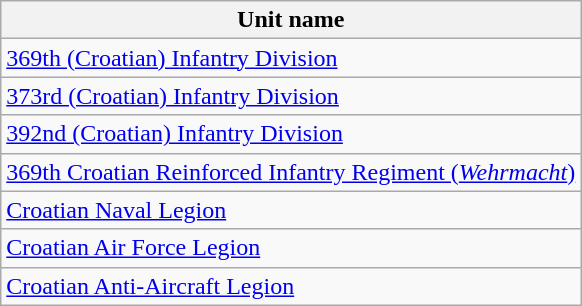<table class="wikitable">
<tr>
<th>Unit name</th>
</tr>
<tr>
<td> <a href='#'>369th (Croatian) Infantry Division</a></td>
</tr>
<tr>
<td> <a href='#'>373rd (Croatian) Infantry Division</a></td>
</tr>
<tr>
<td> <a href='#'>392nd (Croatian) Infantry Division</a></td>
</tr>
<tr>
<td> <a href='#'>369th Croatian Reinforced Infantry Regiment (<em>Wehrmacht</em>)</a></td>
</tr>
<tr>
<td><a href='#'>Croatian Naval Legion</a></td>
</tr>
<tr>
<td> <a href='#'>Croatian Air Force Legion</a></td>
</tr>
<tr>
<td> <a href='#'>Croatian Anti-Aircraft Legion</a></td>
</tr>
</table>
